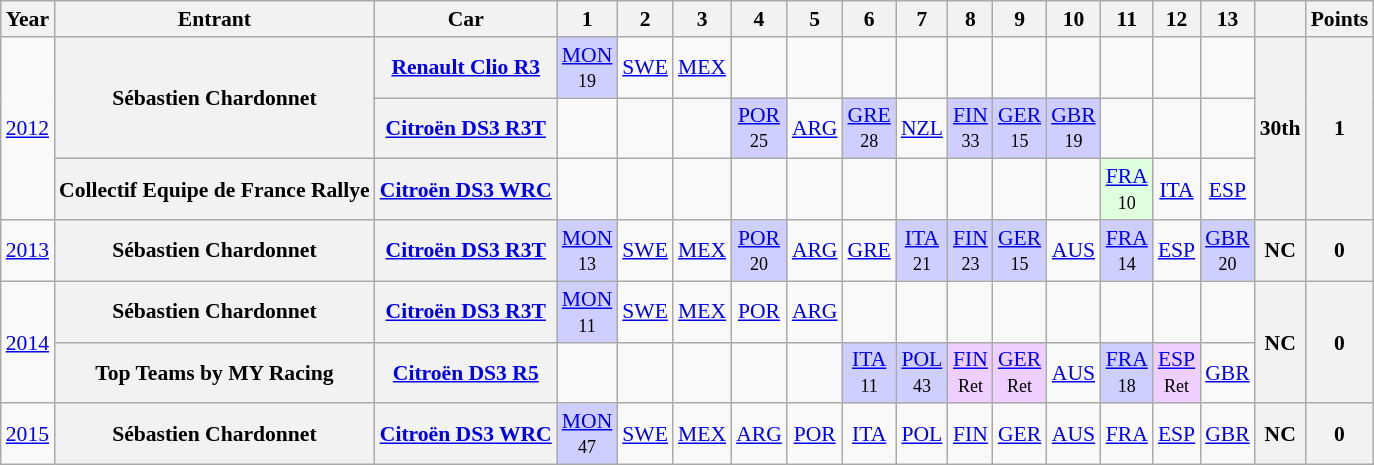<table class="wikitable" style="text-align:center; font-size:90%">
<tr>
<th>Year</th>
<th>Entrant</th>
<th>Car</th>
<th>1</th>
<th>2</th>
<th>3</th>
<th>4</th>
<th>5</th>
<th>6</th>
<th>7</th>
<th>8</th>
<th>9</th>
<th>10</th>
<th>11</th>
<th>12</th>
<th>13</th>
<th></th>
<th>Points</th>
</tr>
<tr>
<td rowspan="3"><a href='#'>2012</a></td>
<th rowspan="2">Sébastien Chardonnet</th>
<th><a href='#'>Renault Clio R3</a></th>
<td style="background:#cfcfff;"><a href='#'>MON</a><br><small>19</small></td>
<td><a href='#'>SWE</a></td>
<td><a href='#'>MEX</a></td>
<td></td>
<td></td>
<td></td>
<td></td>
<td></td>
<td></td>
<td></td>
<td></td>
<td></td>
<td></td>
<th rowspan="3">30th</th>
<th rowspan="3">1</th>
</tr>
<tr>
<th><a href='#'>Citroën DS3 R3T</a></th>
<td></td>
<td></td>
<td></td>
<td style="background:#cfcfff;"><a href='#'>POR</a><br><small>25</small></td>
<td><a href='#'>ARG</a></td>
<td style="background:#cfcfff;"><a href='#'>GRE</a><br><small>28</small></td>
<td><a href='#'>NZL</a></td>
<td style="background:#cfcfff;"><a href='#'>FIN</a><br><small>33</small></td>
<td style="background:#cfcfff;"><a href='#'>GER</a><br><small>15</small></td>
<td style="background:#cfcfff;"><a href='#'>GBR</a><br><small>19</small></td>
<td></td>
<td></td>
<td></td>
</tr>
<tr>
<th>Collectif Equipe de France Rallye</th>
<th><a href='#'>Citroën DS3 WRC</a></th>
<td></td>
<td></td>
<td></td>
<td></td>
<td></td>
<td></td>
<td></td>
<td></td>
<td></td>
<td></td>
<td style="background:#dfffdf;"><a href='#'>FRA</a><br><small>10</small></td>
<td><a href='#'>ITA</a></td>
<td><a href='#'>ESP</a></td>
</tr>
<tr>
<td><a href='#'>2013</a></td>
<th>Sébastien Chardonnet</th>
<th><a href='#'>Citroën DS3 R3T</a></th>
<td style="background:#cfcfff;"><a href='#'>MON</a><br><small>13</small></td>
<td><a href='#'>SWE</a></td>
<td><a href='#'>MEX</a></td>
<td style="background:#cfcfff;"><a href='#'>POR</a><br><small>20</small></td>
<td><a href='#'>ARG</a></td>
<td><a href='#'>GRE</a></td>
<td style="background:#cfcfff;"><a href='#'>ITA</a><br><small>21</small></td>
<td style="background:#cfcfff;"><a href='#'>FIN</a><br><small>23</small></td>
<td style="background:#cfcfff;"><a href='#'>GER</a><br><small>15</small></td>
<td><a href='#'>AUS</a></td>
<td style="background:#cfcfff;"><a href='#'>FRA</a><br><small>14</small></td>
<td><a href='#'>ESP</a></td>
<td style="background:#cfcfff;"><a href='#'>GBR</a><br><small>20</small></td>
<th>NC</th>
<th>0</th>
</tr>
<tr>
<td rowspan=2><a href='#'>2014</a></td>
<th>Sébastien Chardonnet</th>
<th><a href='#'>Citroën DS3 R3T</a></th>
<td style="background:#cfcfff;"><a href='#'>MON</a><br><small>11</small></td>
<td><a href='#'>SWE</a></td>
<td><a href='#'>MEX</a></td>
<td><a href='#'>POR</a></td>
<td><a href='#'>ARG</a></td>
<td></td>
<td></td>
<td></td>
<td></td>
<td></td>
<td></td>
<td></td>
<td></td>
<th rowspan=2>NC</th>
<th rowspan=2>0</th>
</tr>
<tr>
<th>Top Teams by MY Racing</th>
<th><a href='#'>Citroën DS3 R5</a></th>
<td></td>
<td></td>
<td></td>
<td></td>
<td></td>
<td style="background:#cfcfff;"><a href='#'>ITA</a><br><small>11</small></td>
<td style="background:#cfcfff;"><a href='#'>POL</a><br><small>43</small></td>
<td style="background:#efcfff;"><a href='#'>FIN</a><br><small>Ret</small></td>
<td style="background:#efcfff;"><a href='#'>GER</a><br><small>Ret</small></td>
<td><a href='#'>AUS</a></td>
<td style="background:#cfcfff;"><a href='#'>FRA</a><br><small>18</small></td>
<td style="background:#efcfff;"><a href='#'>ESP</a><br><small>Ret</small></td>
<td><a href='#'>GBR</a></td>
</tr>
<tr>
<td><a href='#'>2015</a></td>
<th>Sébastien Chardonnet</th>
<th><a href='#'>Citroën DS3 WRC</a></th>
<td style="background:#cfcfff;"><a href='#'>MON</a><br><small>47</small></td>
<td><a href='#'>SWE</a></td>
<td><a href='#'>MEX</a></td>
<td><a href='#'>ARG</a></td>
<td><a href='#'>POR</a></td>
<td><a href='#'>ITA</a></td>
<td><a href='#'>POL</a></td>
<td><a href='#'>FIN</a></td>
<td><a href='#'>GER</a></td>
<td><a href='#'>AUS</a></td>
<td><a href='#'>FRA</a></td>
<td><a href='#'>ESP</a></td>
<td><a href='#'>GBR</a></td>
<th>NC</th>
<th>0</th>
</tr>
</table>
